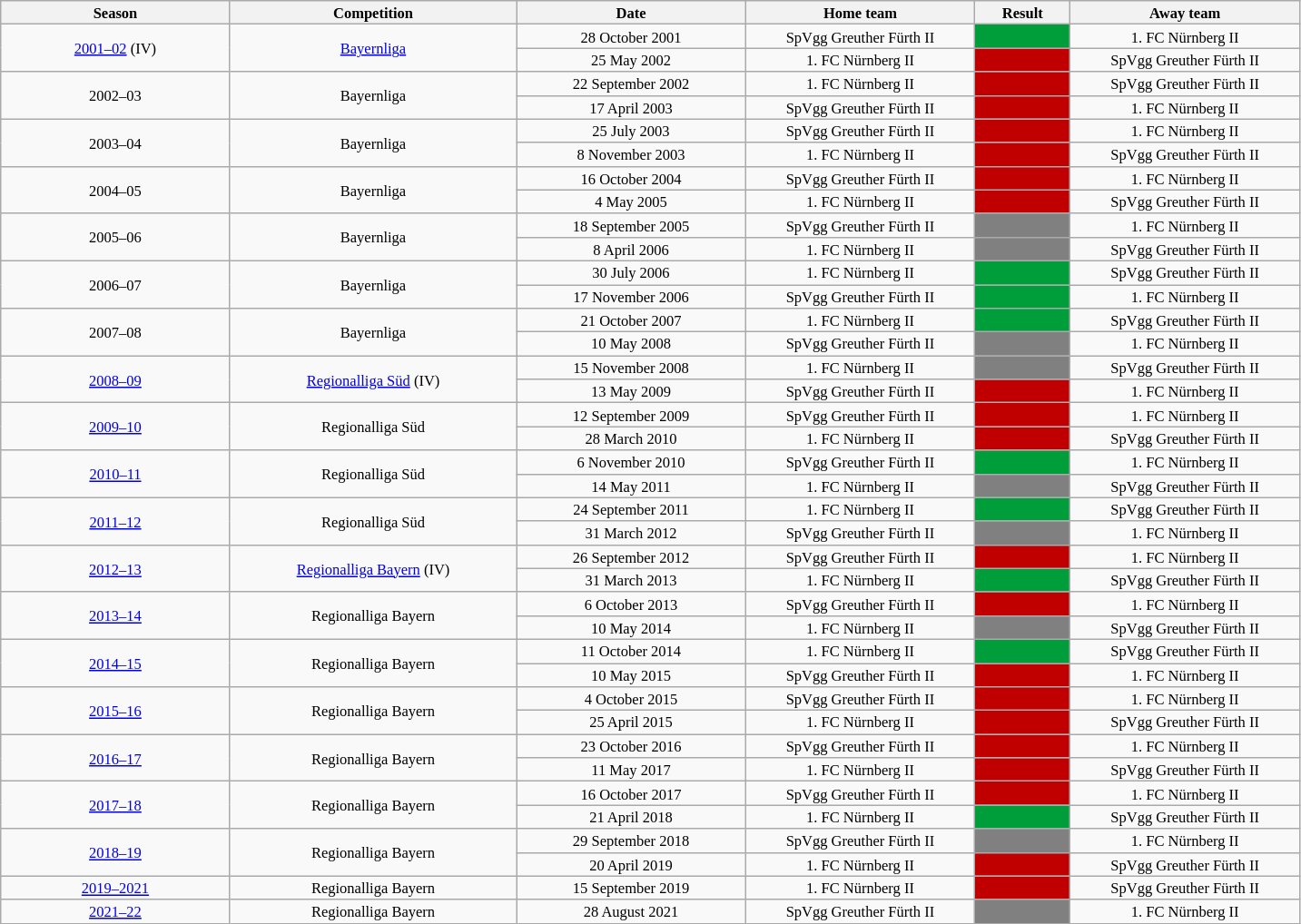<table class="wikitable" style="text-align: center; width=20%; font-size: 11px">
<tr>
<th rowspan=1 width=12%>Season</th>
<th rowspan=1 width=15%>Competition</th>
<th rowspan=1 width=12%>Date</th>
<th rowspan=1 width=12%>Home team</th>
<th rowspan=1 width=5%>Result</th>
<th rowspan=1 width=12%>Away team</th>
</tr>
<tr>
<td rowspan=2><a href='#'>2001–02</a> (IV)</td>
<td rowspan=2><a href='#'>Bayernliga</a></td>
<td>28 October 2001</td>
<td>SpVgg Greuther Fürth II</td>
<td bgcolor=009D3B></td>
<td>1. FC Nürnberg II</td>
</tr>
<tr>
<td>25 May 2002</td>
<td>1. FC Nürnberg II</td>
<td bgcolor=c00000></td>
<td>SpVgg Greuther Fürth II</td>
</tr>
<tr>
<td rowspan=2>2002–03</td>
<td rowspan=2>Bayernliga</td>
<td>22 September 2002</td>
<td>1. FC Nürnberg II</td>
<td bgcolor=c00000></td>
<td>SpVgg Greuther Fürth II</td>
</tr>
<tr>
<td>17 April 2003</td>
<td>SpVgg Greuther Fürth II</td>
<td bgcolor=c00000></td>
<td>1. FC Nürnberg II</td>
</tr>
<tr>
<td rowspan=2>2003–04</td>
<td rowspan=2>Bayernliga</td>
<td>25 July 2003</td>
<td>SpVgg Greuther Fürth II</td>
<td bgcolor=c00000></td>
<td>1. FC Nürnberg II</td>
</tr>
<tr>
<td>8 November 2003</td>
<td>1. FC Nürnberg II</td>
<td bgcolor=c00000></td>
<td>SpVgg Greuther Fürth II</td>
</tr>
<tr>
<td rowspan=2>2004–05</td>
<td rowspan=2>Bayernliga</td>
<td>16 October 2004</td>
<td>SpVgg Greuther Fürth II</td>
<td bgcolor=c00000></td>
<td>1. FC Nürnberg II</td>
</tr>
<tr>
<td>4 May 2005</td>
<td>1. FC Nürnberg II</td>
<td bgcolor=c00000></td>
<td>SpVgg Greuther Fürth II</td>
</tr>
<tr>
<td rowspan=2>2005–06</td>
<td rowspan=2>Bayernliga</td>
<td>18 September 2005</td>
<td>SpVgg Greuther Fürth II</td>
<td bgcolor=808080></td>
<td>1. FC Nürnberg II</td>
</tr>
<tr>
<td>8 April 2006</td>
<td>1. FC Nürnberg II</td>
<td bgcolor=808080></td>
<td>SpVgg Greuther Fürth II</td>
</tr>
<tr>
<td rowspan=2>2006–07</td>
<td rowspan=2>Bayernliga</td>
<td>30 July 2006</td>
<td>1. FC Nürnberg II</td>
<td bgcolor=009D3B></td>
<td>SpVgg Greuther Fürth II</td>
</tr>
<tr>
<td>17 November 2006</td>
<td>SpVgg Greuther Fürth II</td>
<td bgcolor=009D3B></td>
<td>1. FC Nürnberg II</td>
</tr>
<tr>
<td rowspan=2>2007–08</td>
<td rowspan=2>Bayernliga</td>
<td>21 October 2007</td>
<td>1. FC Nürnberg II</td>
<td bgcolor=009D3B></td>
<td>SpVgg Greuther Fürth II</td>
</tr>
<tr>
<td>10 May 2008</td>
<td>SpVgg Greuther Fürth II</td>
<td bgcolor=808080></td>
<td>1. FC Nürnberg II</td>
</tr>
<tr>
<td rowspan=2><a href='#'>2008–09</a></td>
<td rowspan=2><a href='#'>Regionalliga Süd</a> (IV)</td>
<td>15 November 2008</td>
<td>1. FC Nürnberg II</td>
<td bgcolor=808080></td>
<td>SpVgg Greuther Fürth II</td>
</tr>
<tr>
<td>13 May 2009</td>
<td>SpVgg Greuther Fürth II</td>
<td bgcolor=c00000></td>
<td>1. FC Nürnberg II</td>
</tr>
<tr>
<td rowspan=2><a href='#'>2009–10</a></td>
<td rowspan=2>Regionalliga Süd</td>
<td>12 September 2009</td>
<td>SpVgg Greuther Fürth II</td>
<td bgcolor=c00000></td>
<td>1. FC Nürnberg II</td>
</tr>
<tr>
<td>28 March 2010</td>
<td>1. FC Nürnberg II</td>
<td bgcolor=c000000></td>
<td>SpVgg Greuther Fürth II</td>
</tr>
<tr>
<td rowspan=2><a href='#'>2010–11</a></td>
<td rowspan=2>Regionalliga Süd</td>
<td>6 November 2010</td>
<td>SpVgg Greuther Fürth II</td>
<td bgcolor=009D3B></td>
<td>1. FC Nürnberg II</td>
</tr>
<tr>
<td>14 May 2011</td>
<td>1. FC Nürnberg II</td>
<td bgcolor=808080></td>
<td>SpVgg Greuther Fürth II</td>
</tr>
<tr>
<td rowspan=2><a href='#'>2011–12</a></td>
<td rowspan=2>Regionalliga Süd</td>
<td>24 September 2011</td>
<td>1. FC Nürnberg II</td>
<td bgcolor=009D3B></td>
<td>SpVgg Greuther Fürth II</td>
</tr>
<tr>
<td>31 March 2012</td>
<td>SpVgg Greuther Fürth II</td>
<td bgcolor=808080></td>
<td>1. FC Nürnberg II</td>
</tr>
<tr>
<td rowspan=2><a href='#'>2012–13</a></td>
<td rowspan=2><a href='#'>Regionalliga Bayern</a> (IV)</td>
<td>26 September 2012</td>
<td>SpVgg Greuther Fürth II</td>
<td bgcolor=c00000></td>
<td>1. FC Nürnberg II</td>
</tr>
<tr>
<td>31 March 2013</td>
<td>1. FC Nürnberg II</td>
<td bgcolor=009D3B></td>
<td>SpVgg Greuther Fürth II</td>
</tr>
<tr>
<td rowspan=2><a href='#'>2013–14</a></td>
<td rowspan=2>Regionalliga Bayern</td>
<td>6 October 2013</td>
<td>SpVgg Greuther Fürth II</td>
<td bgcolor=c00000></td>
<td>1. FC Nürnberg II</td>
</tr>
<tr>
<td>10 May 2014</td>
<td>1. FC Nürnberg II</td>
<td bgcolor=808080></td>
<td>SpVgg Greuther Fürth II</td>
</tr>
<tr>
<td rowspan=2><a href='#'>2014–15</a></td>
<td rowspan=2>Regionalliga Bayern</td>
<td>11 October 2014</td>
<td>1. FC Nürnberg II</td>
<td bgcolor=009D3B></td>
<td>SpVgg Greuther Fürth II</td>
</tr>
<tr>
<td>10 May 2015</td>
<td>SpVgg Greuther Fürth II</td>
<td bgcolor=c00000></td>
<td>1. FC Nürnberg II</td>
</tr>
<tr>
<td rowspan=2><a href='#'>2015–16</a></td>
<td rowspan=2>Regionalliga Bayern</td>
<td>4 October 2015</td>
<td>SpVgg Greuther Fürth II</td>
<td bgcolor=c00000></td>
<td>1. FC Nürnberg II</td>
</tr>
<tr>
<td>25 April 2015</td>
<td>1. FC Nürnberg II</td>
<td bgcolor=c00000></td>
<td>SpVgg Greuther Fürth II</td>
</tr>
<tr>
<td rowspan=2><a href='#'>2016–17</a></td>
<td rowspan=2>Regionalliga Bayern</td>
<td>23 October 2016</td>
<td>SpVgg Greuther Fürth II</td>
<td bgcolor=c00000></td>
<td>1. FC Nürnberg II</td>
</tr>
<tr>
<td>11 May 2017</td>
<td>1. FC Nürnberg II</td>
<td bgcolor=c00000></td>
<td>SpVgg Greuther Fürth II</td>
</tr>
<tr>
<td rowspan=2><a href='#'>2017–18</a></td>
<td rowspan=2>Regionalliga Bayern</td>
<td>16 October 2017</td>
<td>SpVgg Greuther Fürth II</td>
<td bgcolor=c00000></td>
<td>1. FC Nürnberg II</td>
</tr>
<tr>
<td>21 April 2018</td>
<td>1. FC Nürnberg II</td>
<td bgcolor=009D3B></td>
<td>SpVgg Greuther Fürth II</td>
</tr>
<tr>
<td rowspan=2><a href='#'>2018–19</a></td>
<td rowspan=2>Regionalliga Bayern</td>
<td>29 September 2018</td>
<td>SpVgg Greuther Fürth II</td>
<td bgcolor=808080></td>
<td>1. FC Nürnberg II</td>
</tr>
<tr>
<td>20 April 2019</td>
<td>1. FC Nürnberg II</td>
<td bgcolor=c00000></td>
<td>SpVgg Greuther Fürth II</td>
</tr>
<tr>
<td><a href='#'>2019–2021</a></td>
<td>Regionalliga Bayern</td>
<td>15 September 2019</td>
<td>1. FC Nürnberg II</td>
<td bgcolor=c00000></td>
<td>SpVgg Greuther Fürth II</td>
</tr>
<tr>
<td><a href='#'>2021–22</a></td>
<td>Regionalliga Bayern</td>
<td>28 August 2021</td>
<td>SpVgg Greuther Fürth II</td>
<td bgcolor=808080></td>
<td>1. FC Nürnberg II</td>
</tr>
</table>
